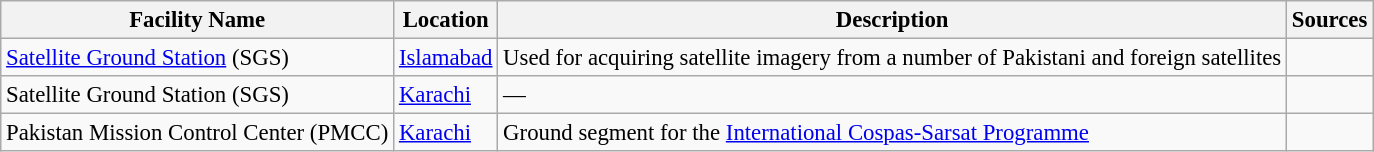<table class="wikitable" style="font-size: 95%;">
<tr>
<th>Facility Name</th>
<th>Location</th>
<th>Description</th>
<th>Sources</th>
</tr>
<tr>
<td><a href='#'>Satellite Ground Station</a> (SGS)</td>
<td><a href='#'>Islamabad</a></td>
<td>Used for acquiring satellite imagery from a number of Pakistani and foreign satellites</td>
<td></td>
</tr>
<tr>
<td>Satellite Ground Station (SGS)</td>
<td><a href='#'>Karachi</a></td>
<td>—</td>
<td></td>
</tr>
<tr>
<td>Pakistan Mission Control Center (PMCC)</td>
<td><a href='#'>Karachi</a></td>
<td>Ground segment for the <a href='#'>International Cospas-Sarsat Programme</a></td>
<td></td>
</tr>
</table>
